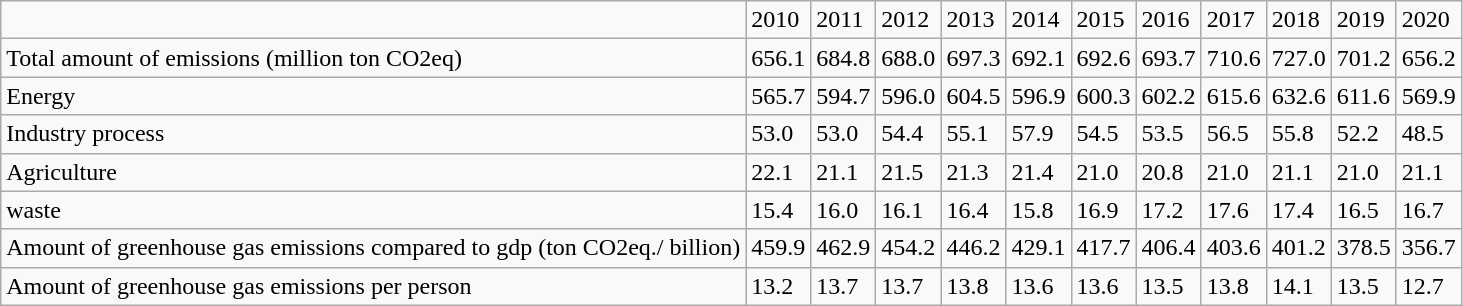<table class="wikitable">
<tr>
<td></td>
<td>2010</td>
<td>2011</td>
<td>2012</td>
<td>2013</td>
<td>2014</td>
<td>2015</td>
<td>2016</td>
<td>2017</td>
<td>2018</td>
<td>2019</td>
<td>2020</td>
</tr>
<tr>
<td>Total amount of emissions (million ton CO2eq)</td>
<td>656.1</td>
<td>684.8</td>
<td>688.0</td>
<td>697.3</td>
<td>692.1</td>
<td>692.6</td>
<td>693.7</td>
<td>710.6</td>
<td>727.0</td>
<td>701.2</td>
<td>656.2</td>
</tr>
<tr>
<td>Energy</td>
<td>565.7</td>
<td>594.7</td>
<td>596.0</td>
<td>604.5</td>
<td>596.9</td>
<td>600.3</td>
<td>602.2</td>
<td>615.6</td>
<td>632.6</td>
<td>611.6</td>
<td>569.9</td>
</tr>
<tr>
<td>Industry process</td>
<td>53.0</td>
<td>53.0</td>
<td>54.4</td>
<td>55.1</td>
<td>57.9</td>
<td>54.5</td>
<td>53.5</td>
<td>56.5</td>
<td>55.8</td>
<td>52.2</td>
<td>48.5</td>
</tr>
<tr>
<td>Agriculture</td>
<td>22.1</td>
<td>21.1</td>
<td>21.5</td>
<td>21.3</td>
<td>21.4</td>
<td>21.0</td>
<td>20.8</td>
<td>21.0</td>
<td>21.1</td>
<td>21.0</td>
<td>21.1</td>
</tr>
<tr>
<td>waste</td>
<td>15.4</td>
<td>16.0</td>
<td>16.1</td>
<td>16.4</td>
<td>15.8</td>
<td>16.9</td>
<td>17.2</td>
<td>17.6</td>
<td>17.4</td>
<td>16.5</td>
<td>16.7</td>
</tr>
<tr>
<td>Amount of greenhouse gas emissions compared to gdp (ton CO2eq./ billion)</td>
<td>459.9</td>
<td>462.9</td>
<td>454.2</td>
<td>446.2</td>
<td>429.1</td>
<td>417.7</td>
<td>406.4</td>
<td>403.6</td>
<td>401.2</td>
<td>378.5</td>
<td>356.7</td>
</tr>
<tr>
<td>Amount of greenhouse gas emissions per person</td>
<td>13.2</td>
<td>13.7</td>
<td>13.7</td>
<td>13.8</td>
<td>13.6</td>
<td>13.6</td>
<td>13.5</td>
<td>13.8</td>
<td>14.1</td>
<td>13.5</td>
<td>12.7</td>
</tr>
</table>
